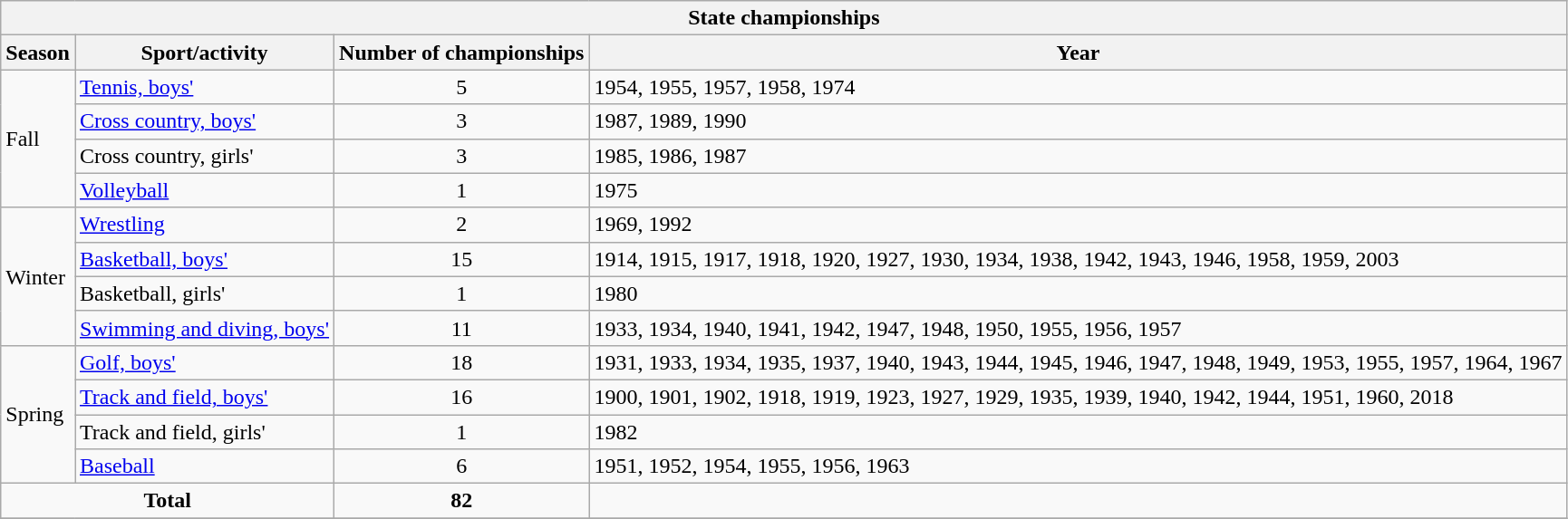<table class="wikitable">
<tr>
<th colspan="4">State championships</th>
</tr>
<tr>
<th>Season</th>
<th>Sport/activity</th>
<th>Number of championships</th>
<th>Year</th>
</tr>
<tr>
<td rowspan="4">Fall</td>
<td><a href='#'>Tennis, boys'</a></td>
<td align="center">5</td>
<td>1954, 1955, 1957, 1958, 1974</td>
</tr>
<tr>
<td><a href='#'>Cross country, boys'</a></td>
<td align="center">3</td>
<td>1987, 1989, 1990</td>
</tr>
<tr>
<td>Cross country, girls'</td>
<td align="center">3</td>
<td>1985, 1986, 1987</td>
</tr>
<tr>
<td><a href='#'>Volleyball</a></td>
<td align="center">1</td>
<td>1975</td>
</tr>
<tr>
<td rowspan="4">Winter</td>
<td><a href='#'>Wrestling</a></td>
<td align="center">2</td>
<td>1969, 1992</td>
</tr>
<tr>
<td><a href='#'>Basketball, boys'</a></td>
<td align="center">15</td>
<td>1914, 1915, 1917, 1918, 1920, 1927, 1930, 1934, 1938, 1942, 1943, 1946, 1958, 1959, 2003</td>
</tr>
<tr>
<td>Basketball, girls'</td>
<td align="center">1</td>
<td>1980</td>
</tr>
<tr>
<td><a href='#'>Swimming and diving, boys'</a></td>
<td align="center">11</td>
<td>1933, 1934, 1940, 1941, 1942, 1947, 1948, 1950, 1955, 1956, 1957</td>
</tr>
<tr>
<td rowspan="4">Spring</td>
<td><a href='#'>Golf, boys'</a></td>
<td align="center">18</td>
<td>1931, 1933, 1934, 1935, 1937, 1940, 1943, 1944, 1945, 1946, 1947, 1948, 1949, 1953, 1955, 1957, 1964, 1967</td>
</tr>
<tr>
<td><a href='#'>Track and field, boys'</a></td>
<td align="center">16</td>
<td>1900, 1901, 1902, 1918, 1919, 1923, 1927, 1929, 1935, 1939, 1940, 1942, 1944, 1951, 1960, 2018</td>
</tr>
<tr>
<td>Track and field, girls'</td>
<td align="center">1</td>
<td>1982</td>
</tr>
<tr>
<td><a href='#'>Baseball</a></td>
<td align="center">6</td>
<td>1951, 1952, 1954, 1955, 1956, 1963</td>
</tr>
<tr>
<td align="center" colspan="2"><strong>Total</strong></td>
<td align="center"><strong>82</strong></td>
<td></td>
</tr>
<tr>
</tr>
</table>
